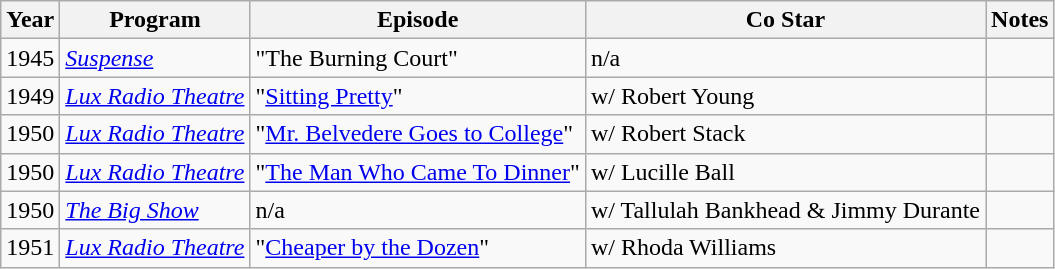<table class="wikitable">
<tr>
<th>Year</th>
<th>Program</th>
<th>Episode</th>
<th>Co Star</th>
<th>Notes</th>
</tr>
<tr>
<td>1945</td>
<td><em><a href='#'>Suspense</a></em></td>
<td>"The Burning Court"</td>
<td>n/a</td>
<td align=center></td>
</tr>
<tr>
<td>1949</td>
<td><em><a href='#'>Lux Radio Theatre</a></em></td>
<td>"<a href='#'>Sitting Pretty</a>"</td>
<td>w/ Robert Young</td>
<td align=center></td>
</tr>
<tr>
<td>1950</td>
<td><em><a href='#'>Lux Radio Theatre</a></em></td>
<td>"<a href='#'>Mr. Belvedere Goes to College</a>"</td>
<td>w/ Robert Stack</td>
<td align=center></td>
</tr>
<tr>
<td>1950</td>
<td><em><a href='#'>Lux Radio Theatre</a></em></td>
<td>"<a href='#'>The Man Who Came To Dinner</a>"</td>
<td>w/ Lucille Ball</td>
<td align=center></td>
</tr>
<tr>
<td>1950</td>
<td><em><a href='#'>The Big Show</a></em></td>
<td>n/a</td>
<td>w/ Tallulah Bankhead & Jimmy Durante</td>
<td align=center></td>
</tr>
<tr>
<td>1951</td>
<td><em><a href='#'>Lux Radio Theatre</a></em></td>
<td>"<a href='#'>Cheaper by the Dozen</a>"</td>
<td>w/ Rhoda Williams</td>
<td align=center></td>
</tr>
</table>
